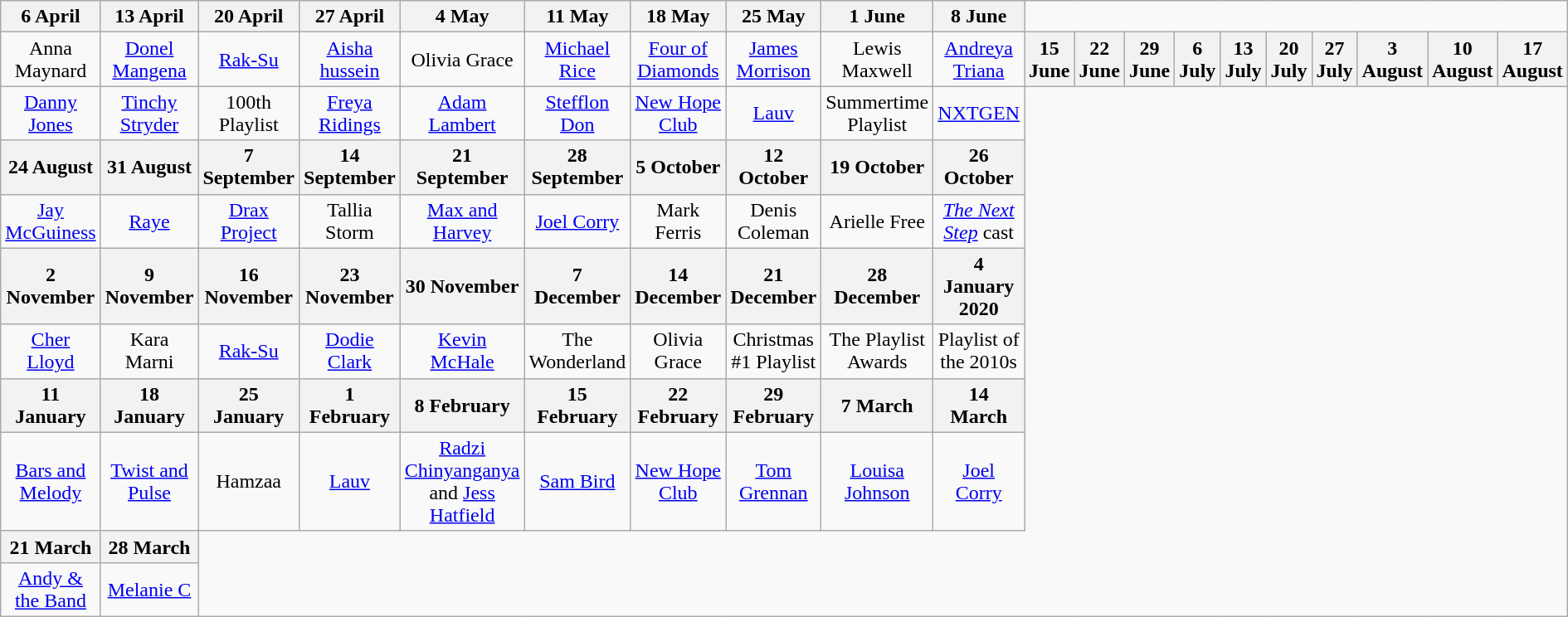<table class="wikitable" style="text-align:center;">
<tr>
<th>6 April</th>
<th>13 April</th>
<th>20 April</th>
<th>27 April</th>
<th>4 May</th>
<th>11 May</th>
<th>18 May</th>
<th>25 May</th>
<th>1 June</th>
<th>8 June</th>
</tr>
<tr>
<td>Anna Maynard</td>
<td><a href='#'>Donel Mangena</a></td>
<td><a href='#'>Rak-Su</a></td>
<td><a href='#'>Aisha hussein</a></td>
<td>Olivia Grace</td>
<td><a href='#'>Michael Rice</a></td>
<td><a href='#'>Four of Diamonds</a></td>
<td><a href='#'>James Morrison</a></td>
<td>Lewis Maxwell</td>
<td><a href='#'>Andreya Triana</a></td>
<th>15 June</th>
<th>22 June</th>
<th>29 June</th>
<th>6 July</th>
<th>13 July</th>
<th>20 July</th>
<th>27 July</th>
<th>3 August</th>
<th>10 August</th>
<th>17 August</th>
</tr>
<tr>
<td><a href='#'>Danny Jones</a></td>
<td><a href='#'>Tinchy Stryder</a></td>
<td>100th Playlist</td>
<td><a href='#'>Freya Ridings</a></td>
<td><a href='#'>Adam Lambert</a></td>
<td><a href='#'>Stefflon Don</a></td>
<td><a href='#'>New Hope Club</a></td>
<td><a href='#'>Lauv</a></td>
<td>Summertime Playlist</td>
<td><a href='#'>NXTGEN</a></td>
</tr>
<tr>
<th>24 August</th>
<th>31 August</th>
<th>7 September</th>
<th>14 September</th>
<th>21 September</th>
<th>28 September</th>
<th>5 October</th>
<th>12 October</th>
<th>19 October</th>
<th>26 October</th>
</tr>
<tr>
<td><a href='#'>Jay McGuiness</a></td>
<td><a href='#'>Raye</a></td>
<td><a href='#'>Drax Project</a></td>
<td>Tallia Storm</td>
<td><a href='#'>Max and Harvey</a></td>
<td><a href='#'>Joel Corry</a></td>
<td>Mark Ferris</td>
<td>Denis Coleman</td>
<td>Arielle Free</td>
<td><em><a href='#'>The Next Step</a></em> cast</td>
</tr>
<tr>
<th>2 November</th>
<th>9 November</th>
<th>16 November</th>
<th>23 November</th>
<th>30 November</th>
<th>7 December</th>
<th>14 December</th>
<th>21 December</th>
<th>28 December</th>
<th>4 January 2020</th>
</tr>
<tr>
<td><a href='#'>Cher Lloyd</a></td>
<td>Kara Marni</td>
<td><a href='#'>Rak-Su</a></td>
<td><a href='#'>Dodie Clark</a></td>
<td><a href='#'>Kevin McHale</a></td>
<td>The Wonderland</td>
<td>Olivia Grace</td>
<td>Christmas #1 Playlist</td>
<td>The Playlist Awards</td>
<td>Playlist of the 2010s</td>
</tr>
<tr>
<th>11 January</th>
<th>18 January</th>
<th>25 January</th>
<th>1 February</th>
<th>8 February</th>
<th>15 February</th>
<th>22 February</th>
<th>29 February</th>
<th>7 March</th>
<th>14 March</th>
</tr>
<tr>
<td><a href='#'>Bars and Melody</a></td>
<td><a href='#'>Twist and Pulse</a></td>
<td>Hamzaa</td>
<td><a href='#'>Lauv</a></td>
<td><a href='#'>Radzi Chinyanganya</a> and <a href='#'>Jess Hatfield</a></td>
<td><a href='#'>Sam Bird</a></td>
<td><a href='#'>New Hope Club</a></td>
<td><a href='#'>Tom Grennan</a></td>
<td><a href='#'>Louisa Johnson</a></td>
<td><a href='#'>Joel Corry</a></td>
</tr>
<tr>
<th>21 March</th>
<th>28 March</th>
</tr>
<tr>
<td><a href='#'>Andy & the Band</a></td>
<td><a href='#'>Melanie C</a></td>
</tr>
</table>
